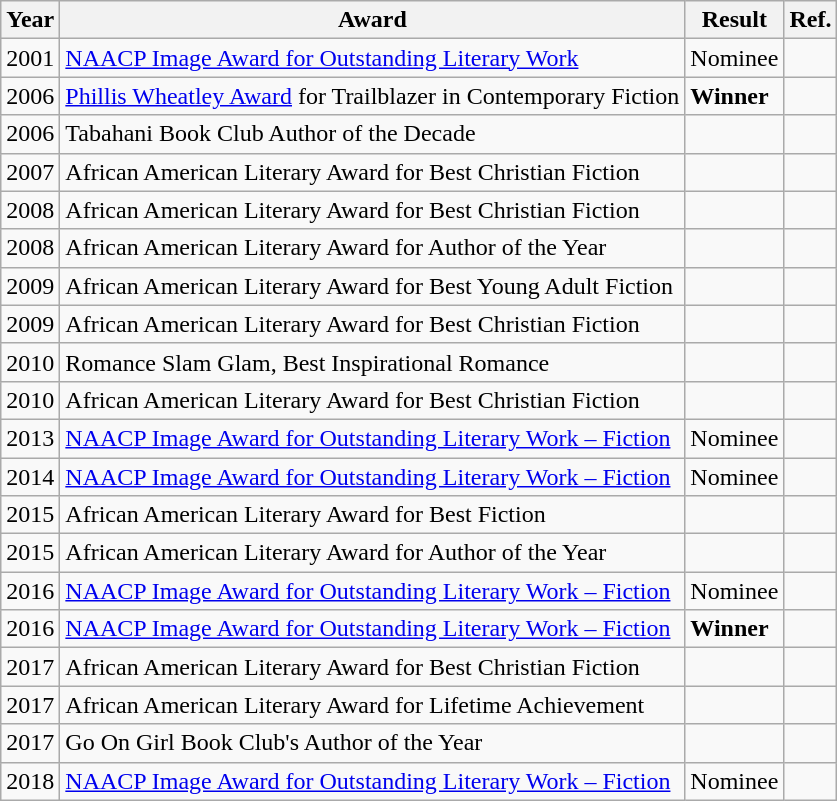<table class="wikitable">
<tr>
<th>Year</th>
<th>Award</th>
<th>Result</th>
<th>Ref.</th>
</tr>
<tr>
<td>2001</td>
<td><a href='#'>NAACP Image Award for Outstanding Literary Work</a></td>
<td>Nominee</td>
<td></td>
</tr>
<tr>
<td>2006</td>
<td><a href='#'>Phillis Wheatley Award</a> for Trailblazer in Contemporary Fiction</td>
<td><strong>Winner</strong></td>
<td></td>
</tr>
<tr>
<td>2006</td>
<td>Tabahani Book Club Author of the Decade</td>
<td></td>
<td></td>
</tr>
<tr>
<td>2007</td>
<td>African American Literary Award for Best Christian Fiction</td>
<td></td>
<td></td>
</tr>
<tr>
<td>2008</td>
<td>African American Literary Award for Best Christian Fiction</td>
<td></td>
<td></td>
</tr>
<tr>
<td>2008</td>
<td>African American Literary Award for Author of the Year</td>
<td></td>
<td></td>
</tr>
<tr>
<td>2009</td>
<td>African American Literary Award for Best Young Adult Fiction</td>
<td></td>
<td></td>
</tr>
<tr>
<td>2009</td>
<td>African American Literary Award for Best Christian Fiction</td>
<td></td>
<td></td>
</tr>
<tr>
<td>2010</td>
<td>Romance Slam Glam, Best Inspirational Romance</td>
<td></td>
<td></td>
</tr>
<tr>
<td>2010</td>
<td>African American Literary Award for Best Christian Fiction</td>
<td></td>
<td></td>
</tr>
<tr>
<td>2013</td>
<td><a href='#'>NAACP Image Award for Outstanding Literary Work – Fiction</a></td>
<td>Nominee</td>
<td></td>
</tr>
<tr>
<td>2014</td>
<td><a href='#'>NAACP Image Award for Outstanding Literary Work – Fiction</a></td>
<td>Nominee</td>
<td></td>
</tr>
<tr>
<td>2015</td>
<td>African American Literary Award for Best Fiction</td>
<td></td>
<td></td>
</tr>
<tr>
<td>2015</td>
<td>African American Literary Award for Author of the Year</td>
<td></td>
<td></td>
</tr>
<tr>
<td>2016</td>
<td><a href='#'>NAACP Image Award for Outstanding Literary Work – Fiction</a></td>
<td>Nominee</td>
<td></td>
</tr>
<tr>
<td>2016</td>
<td><a href='#'>NAACP Image Award for Outstanding Literary Work – Fiction</a></td>
<td><strong>Winner</strong></td>
<td></td>
</tr>
<tr>
<td>2017</td>
<td>African American Literary Award for Best Christian Fiction</td>
<td></td>
<td></td>
</tr>
<tr>
<td>2017</td>
<td>African American Literary Award for Lifetime Achievement</td>
<td></td>
<td></td>
</tr>
<tr>
<td>2017</td>
<td>Go On Girl Book Club's Author of the Year</td>
<td></td>
<td></td>
</tr>
<tr>
<td>2018</td>
<td><a href='#'>NAACP Image Award for Outstanding Literary Work – Fiction</a></td>
<td>Nominee</td>
<td></td>
</tr>
</table>
